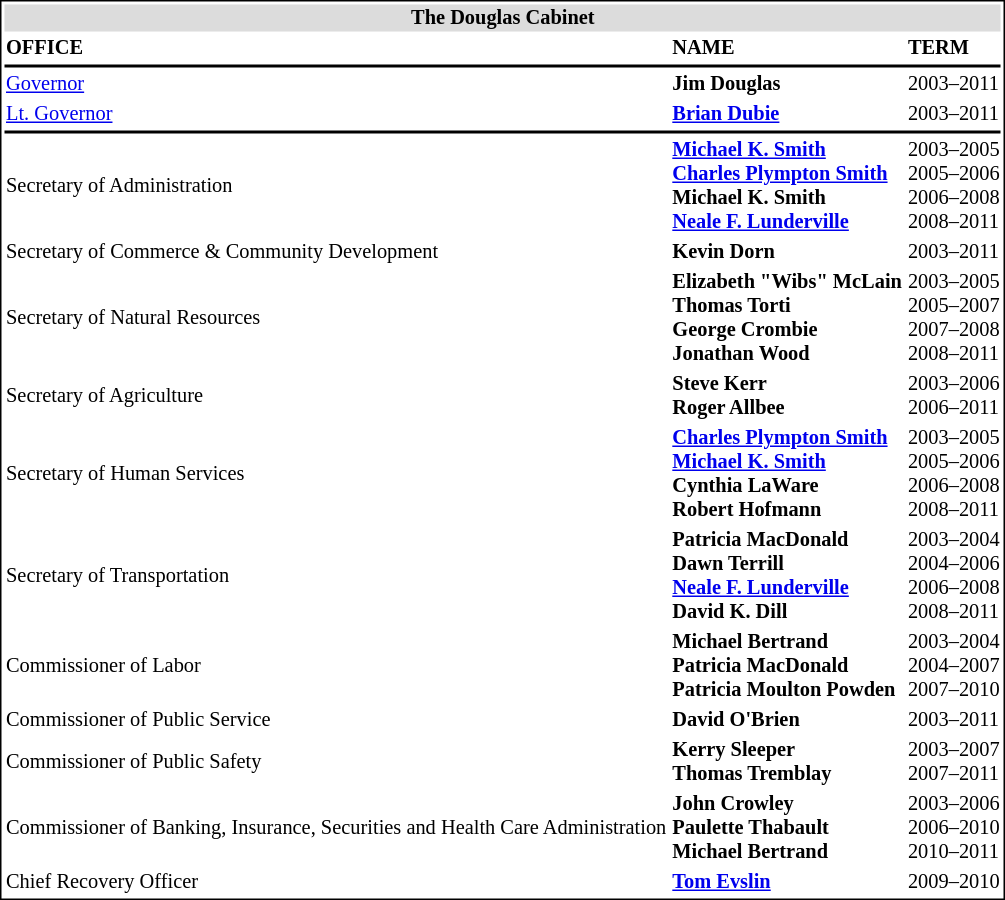<table cellpadding="1" cellspacing="2" style="float:margin:1em 1em 1em 0; border:1px solid #000; font-size:85%;">
<tr>
<th style="background:#dcdcdc;" colspan="3">The Douglas Cabinet</th>
</tr>
<tr>
<td style="text-align:left;"><strong>OFFICE</strong></td>
<td align="left"><strong>NAME</strong></td>
<td align="left"><strong>TERM</strong></td>
</tr>
<tr>
<th style="background:#000;" colspan="3"></th>
</tr>
<tr>
<td style="text-align:left;"><a href='#'>Governor</a></td>
<td align="left"><strong>Jim Douglas</strong></td>
<td align="left">2003–2011</td>
</tr>
<tr>
<td style="text-align:left;"><a href='#'>Lt. Governor</a></td>
<td align="left"><strong><a href='#'>Brian Dubie</a></strong></td>
<td align="left">2003–2011</td>
</tr>
<tr>
<th style="background:#000;" colspan="3"></th>
</tr>
<tr>
<td style="text-align:left;">Secretary of Administration</td>
<td align="left"><strong><a href='#'>Michael K. Smith</a></strong><br><strong><a href='#'>Charles Plympton Smith</a></strong><br><strong>Michael K. Smith</strong><br><strong><a href='#'>Neale F. Lunderville</a></strong></td>
<td align="left">2003–2005<br>2005–2006<br>2006–2008<br>2008–2011</td>
</tr>
<tr>
<td style="text-align:left;">Secretary of Commerce & Community Development</td>
<td align="left"><strong>Kevin Dorn</strong></td>
<td align="left">2003–2011</td>
</tr>
<tr>
<td style="text-align:left;">Secretary of Natural Resources</td>
<td align="left"><strong>Elizabeth "Wibs" McLain</strong><br><strong>Thomas Torti</strong><br><strong>George Crombie</strong><br><strong>Jonathan Wood</strong></td>
<td align="left">2003–2005<br>2005–2007<br>2007–2008<br>2008–2011</td>
</tr>
<tr>
<td style="text-align:left;">Secretary of Agriculture</td>
<td align="left"><strong>Steve Kerr</strong><br><strong>Roger Allbee</strong></td>
<td align="left">2003–2006<br>2006–2011</td>
</tr>
<tr>
<td style="text-align:left;">Secretary of Human Services</td>
<td align="left"><strong><a href='#'>Charles Plympton Smith</a></strong><br><strong><a href='#'>Michael K. Smith</a></strong><br><strong>Cynthia LaWare</strong><br><strong>Robert Hofmann</strong></td>
<td align="left">2003–2005<br>2005–2006<br>2006–2008<br>2008–2011</td>
</tr>
<tr>
<td style="text-align:left;">Secretary of Transportation</td>
<td align="left"><strong>Patricia MacDonald</strong><br><strong>Dawn Terrill</strong><br><strong><a href='#'>Neale F. Lunderville</a></strong><br><strong>David K. Dill</strong></td>
<td align="left">2003–2004<br>2004–2006<br>2006–2008<br>2008–2011</td>
</tr>
<tr>
<td style="text-align:left;">Commissioner of Labor</td>
<td align="left"><strong>Michael Bertrand</strong><br><strong>Patricia MacDonald</strong><br><strong>Patricia Moulton Powden</strong></td>
<td align="left">2003–2004<br>2004–2007<br>2007–2010</td>
</tr>
<tr>
<td style="text-align:left;">Commissioner of Public Service</td>
<td align="left"><strong>David O'Brien</strong></td>
<td align="left">2003–2011</td>
</tr>
<tr>
<td style="text-align:left;">Commissioner of Public Safety</td>
<td align="left"><strong>Kerry Sleeper</strong><br><strong>Thomas Tremblay</strong></td>
<td align="left">2003–2007<br>2007–2011</td>
</tr>
<tr>
<td style="text-align:left;">Commissioner of Banking, Insurance, Securities and Health Care Administration</td>
<td align="left"><strong>John Crowley</strong><br><strong>Paulette Thabault</strong><br><strong>Michael Bertrand</strong></td>
<td align="left">2003–2006<br>2006–2010<br>2010–2011</td>
</tr>
<tr>
<td style="text-align:left;">Chief Recovery Officer</td>
<td align="left"><strong><a href='#'>Tom Evslin</a></strong></td>
<td align="left">2009–2010</td>
</tr>
</table>
